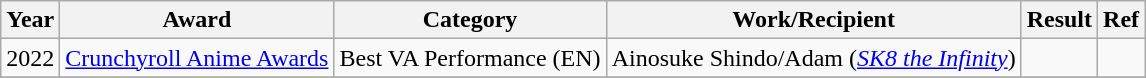<table class="wikitable sortable plainrowheaders">
<tr>
<th>Year</th>
<th>Award</th>
<th>Category</th>
<th>Work/Recipient</th>
<th>Result</th>
<th class="unsortable">Ref</th>
</tr>
<tr>
<td>2022</td>
<td><a href='#'>Crunchyroll Anime Awards</a></td>
<td>Best VA Performance (EN)</td>
<td>Ainosuke Shindo/Adam (<em><a href='#'>SK8 the Infinity</a></em>)</td>
<td></td>
<td></td>
</tr>
<tr>
</tr>
</table>
